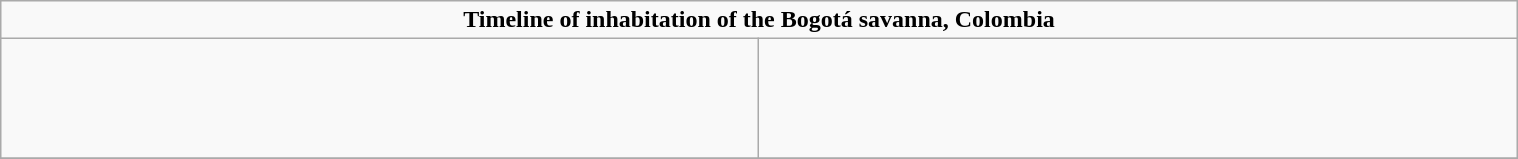<table class="wikitable sortable mw-collapsible mw-collapsed" style="width:80%; margin:auto;">
<tr>
<td align=center colspan=2><strong>Timeline of inhabitation of the Bogotá savanna, Colombia</strong></td>
</tr>
<tr>
<td></td>
<td valign=top><br><br><br><br></td>
</tr>
<tr>
</tr>
</table>
